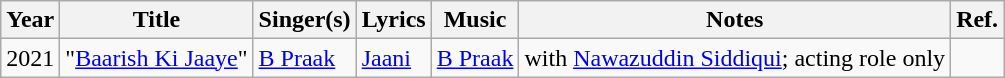<table class="wikitable sortable">
<tr>
<th>Year</th>
<th>Title</th>
<th>Singer(s)</th>
<th>Lyrics</th>
<th>Music</th>
<th>Notes</th>
<th>Ref.</th>
</tr>
<tr>
<td>2021</td>
<td>"<a href='#'>Baarish Ki Jaaye</a>"</td>
<td><a href='#'>B Praak</a></td>
<td><a href='#'>Jaani</a></td>
<td><a href='#'>B Praak</a></td>
<td>with <a href='#'>Nawazuddin Siddiqui</a>; acting role only</td>
<td></td>
</tr>
</table>
